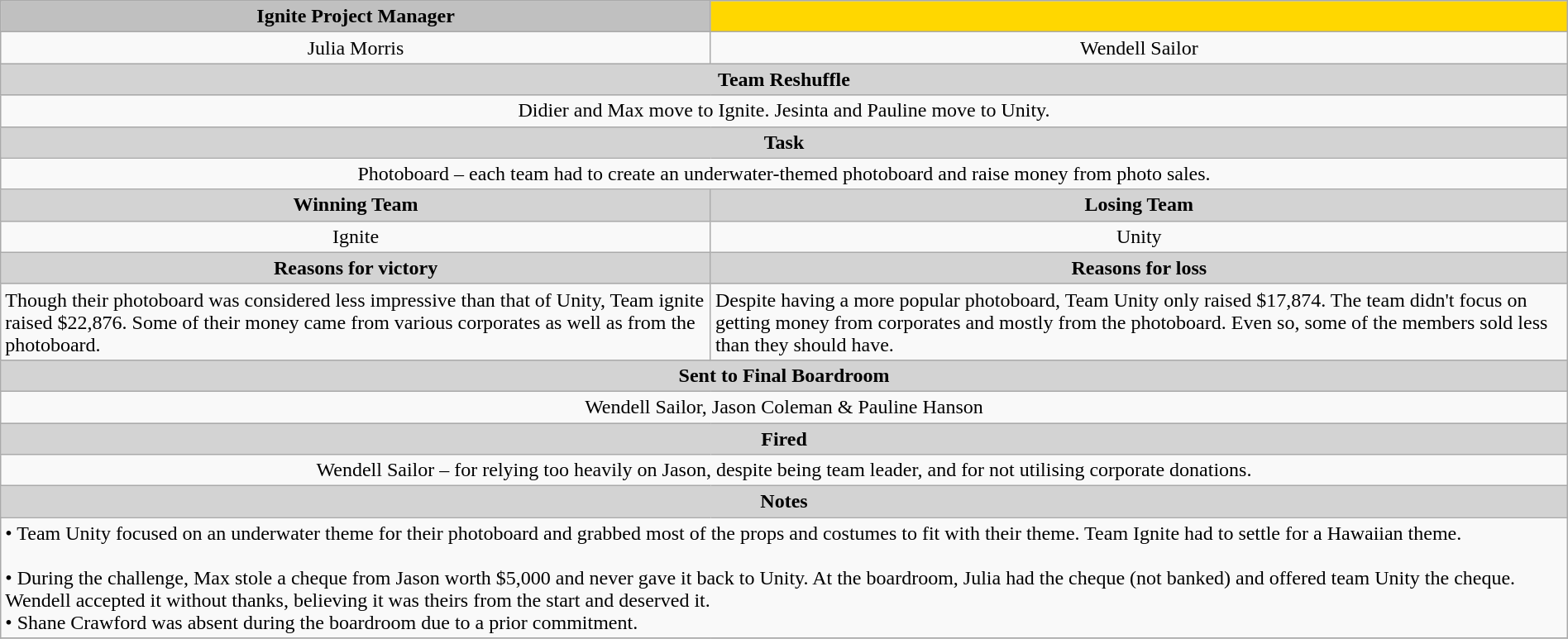<table class="wikitable" style="text-align: center; width:100%">
<tr>
<th style="text-align:center; background:silver;">Ignite Project Manager</th>
<th style="text-align:center; background:gold;"></th>
</tr>
<tr>
<td>Julia Morris</td>
<td>Wendell Sailor</td>
</tr>
<tr>
<th colspan="2" style="text-align:center; background:lightgrey;">Team Reshuffle</th>
</tr>
<tr>
<td colspan="2">Didier and Max move to Ignite. Jesinta and Pauline move to Unity.</td>
</tr>
<tr>
<th colspan="2" style="text-align:center; background:lightgrey;">Task</th>
</tr>
<tr>
<td colspan="2">Photoboard – each team had to create an underwater-themed photoboard and raise money from photo sales.</td>
</tr>
<tr>
<th style="text-align:center; background:lightgrey;">Winning Team</th>
<th style="text-align:center; background:lightgrey;">Losing Team</th>
</tr>
<tr>
<td>Ignite</td>
<td>Unity</td>
</tr>
<tr>
<th style="text-align:center; background:lightgrey;">Reasons for victory</th>
<th style="text-align:center; background:lightgrey;">Reasons for loss</th>
</tr>
<tr style="text-align: left;">
<td>Though their photoboard was considered less impressive than that of Unity, Team ignite raised $22,876. Some of their money came from various corporates as well as from the photoboard.</td>
<td>Despite having a more popular photoboard, Team Unity only raised $17,874. The team didn't focus on getting money from corporates and mostly from the photoboard. Even so, some of the members sold less than they should have.</td>
</tr>
<tr>
<th colspan="2" style="text-align:center; background:lightgrey;">Sent to Final Boardroom</th>
</tr>
<tr>
<td colspan="2">Wendell Sailor, Jason Coleman & Pauline Hanson</td>
</tr>
<tr>
<th colspan="2" style="text-align:center; background:lightgrey;">Fired</th>
</tr>
<tr>
<td colspan="2">Wendell Sailor – for relying too heavily on Jason, despite being team leader, and for not utilising corporate donations.</td>
</tr>
<tr>
<th colspan="2" style="text-align:center; background:lightgrey;">Notes</th>
</tr>
<tr style="text-align: left;">
<td colspan="2">• Team Unity focused on an underwater theme for their photoboard and grabbed most of the props and costumes to fit with their theme. Team Ignite had to settle for a Hawaiian theme.<br><br>• During the challenge, Max stole a cheque from Jason worth $5,000 and never gave it back to Unity. At the boardroom, Julia had the cheque (not banked) and offered team Unity the cheque. Wendell accepted it without thanks, believing it was theirs from the start and deserved it.<br>
• Shane Crawford was absent during the boardroom due to a prior commitment.</td>
</tr>
<tr>
</tr>
</table>
